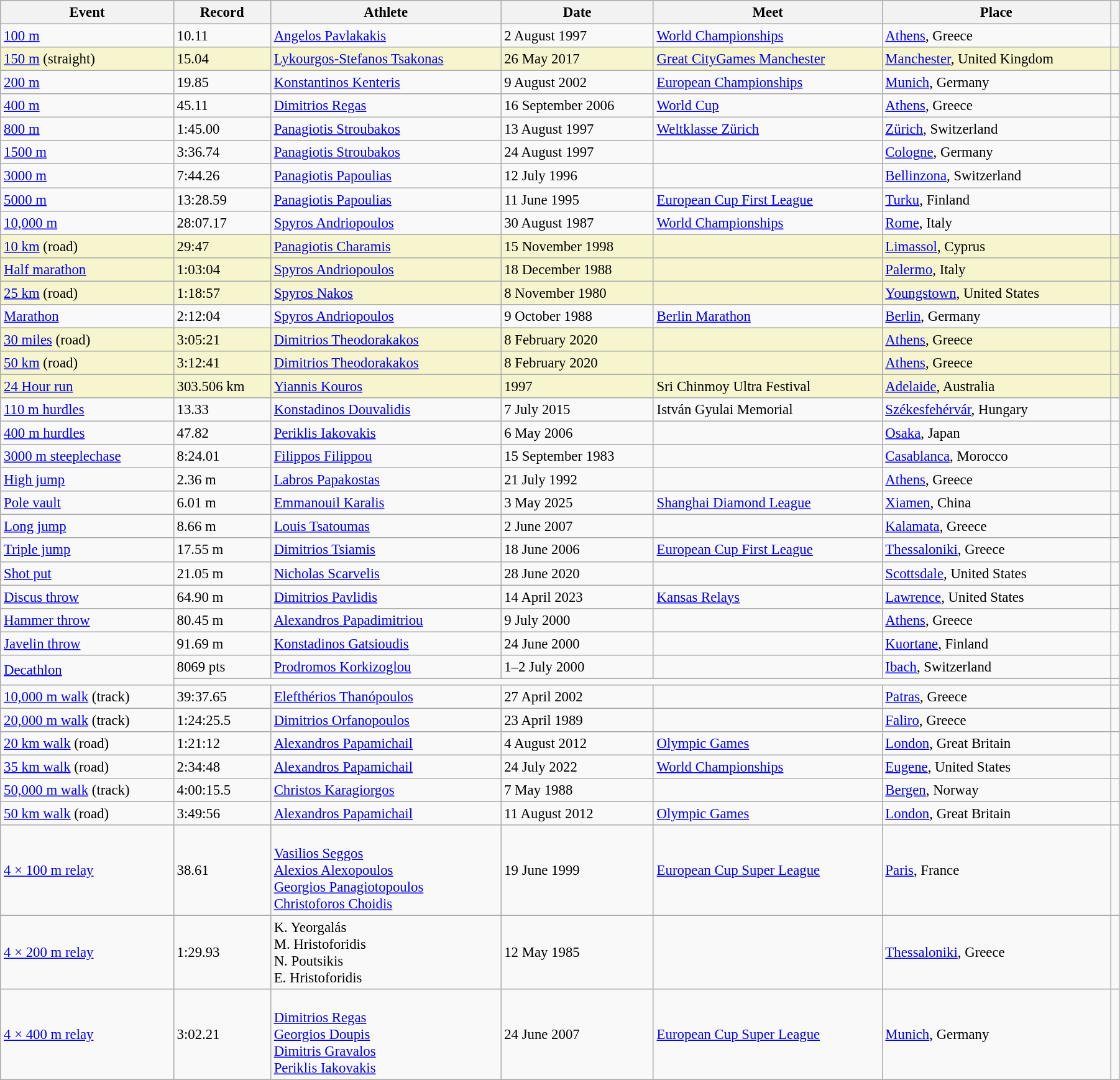<table class="wikitable" style="font-size:95%; width: 95%;">
<tr>
<th>Event</th>
<th>Record</th>
<th>Athlete</th>
<th>Date</th>
<th>Meet</th>
<th>Place</th>
<th></th>
</tr>
<tr>
<td><a href='#'>100 m</a></td>
<td>10.11 </td>
<td><a href='#'>Angelos Pavlakakis</a></td>
<td>2 August 1997</td>
<td><a href='#'>World Championships</a></td>
<td><a href='#'>Athens</a>, Greece</td>
<td></td>
</tr>
<tr style="background:#f6F5CE;">
<td><a href='#'>150 m</a> (straight)</td>
<td>15.04 </td>
<td><a href='#'>Lykourgos-Stefanos Tsakonas</a></td>
<td>26 May 2017</td>
<td><a href='#'>Great CityGames Manchester</a></td>
<td><a href='#'>Manchester</a>, United Kingdom</td>
<td></td>
</tr>
<tr>
<td><a href='#'>200 m</a></td>
<td>19.85 </td>
<td><a href='#'>Konstantinos Kenteris</a></td>
<td>9 August 2002</td>
<td><a href='#'>European Championships</a></td>
<td><a href='#'>Munich</a>, Germany</td>
<td></td>
</tr>
<tr>
<td><a href='#'>400 m</a></td>
<td>45.11</td>
<td><a href='#'>Dimitrios Regas</a></td>
<td>16 September 2006</td>
<td><a href='#'>World Cup</a></td>
<td><a href='#'>Athens</a>, Greece</td>
<td></td>
</tr>
<tr>
<td><a href='#'>800 m</a></td>
<td>1:45.00</td>
<td><a href='#'>Panagiotis Stroubakos</a></td>
<td>13 August 1997</td>
<td><a href='#'>Weltklasse Zürich</a></td>
<td><a href='#'>Zürich</a>, Switzerland</td>
<td></td>
</tr>
<tr>
<td><a href='#'>1500 m</a></td>
<td>3:36.74</td>
<td><a href='#'>Panagiotis Stroubakos</a></td>
<td>24 August 1997</td>
<td></td>
<td><a href='#'>Cologne</a>, Germany</td>
<td></td>
</tr>
<tr>
<td><a href='#'>3000 m</a></td>
<td>7:44.26</td>
<td><a href='#'>Panagiotis Papoulias</a></td>
<td>12 July 1996</td>
<td></td>
<td><a href='#'>Bellinzona</a>, Switzerland</td>
<td></td>
</tr>
<tr>
<td><a href='#'>5000 m</a></td>
<td>13:28.59</td>
<td><a href='#'>Panagiotis Papoulias</a></td>
<td>11 June 1995</td>
<td><a href='#'>European Cup First League</a></td>
<td><a href='#'>Turku</a>, Finland</td>
<td></td>
</tr>
<tr>
<td><a href='#'>10,000 m</a></td>
<td>28:07.17</td>
<td><a href='#'>Spyros Andriopoulos</a></td>
<td>30 August 1987</td>
<td><a href='#'>World Championships</a></td>
<td><a href='#'>Rome</a>, Italy</td>
<td></td>
</tr>
<tr style="background:#f6F5CE;">
<td><a href='#'>10 km</a> (road)</td>
<td>29:47</td>
<td><a href='#'>Panagiotis Charamis</a></td>
<td>15 November 1998</td>
<td></td>
<td><a href='#'>Limassol</a>, Cyprus</td>
<td></td>
</tr>
<tr style="background:#f6F5CE;">
<td><a href='#'>Half marathon</a></td>
<td>1:03:04</td>
<td><a href='#'>Spyros Andriopoulos</a></td>
<td>18 December 1988</td>
<td></td>
<td><a href='#'>Palermo</a>, Italy</td>
<td></td>
</tr>
<tr style="background:#f6F5CE;">
<td><a href='#'>25 km</a> (road)</td>
<td>1:18:57</td>
<td><a href='#'>Spyros Nakos</a></td>
<td>8 November 1980</td>
<td></td>
<td><a href='#'>Youngstown</a>, United States</td>
<td></td>
</tr>
<tr>
<td><a href='#'>Marathon</a></td>
<td>2:12:04</td>
<td><a href='#'>Spyros Andriopoulos</a></td>
<td>9 October 1988</td>
<td><a href='#'>Berlin Marathon</a></td>
<td><a href='#'>Berlin</a>, Germany</td>
<td></td>
</tr>
<tr style="background:#f6F5CE;">
<td><a href='#'>30 miles</a> (road)</td>
<td>3:05:21</td>
<td><a href='#'>Dimitrios Theodorakakos</a></td>
<td>8 February 2020</td>
<td></td>
<td><a href='#'>Athens</a>, Greece</td>
<td></td>
</tr>
<tr style="background:#f6F5CE;">
<td><a href='#'>50 km</a> (road)</td>
<td>3:12:41</td>
<td><a href='#'>Dimitrios Theodorakakos</a></td>
<td>8 February 2020</td>
<td></td>
<td><a href='#'>Athens</a>, Greece</td>
<td></td>
</tr>
<tr style="background:#f6F5CE;">
<td><a href='#'>24 Hour run</a></td>
<td>303.506 km</td>
<td><a href='#'>Yiannis Kouros</a></td>
<td>1997</td>
<td>Sri Chinmoy Ultra Festival</td>
<td><a href='#'>Adelaide</a>, Australia</td>
<td></td>
</tr>
<tr>
<td><a href='#'>110 m hurdles</a></td>
<td>13.33 </td>
<td><a href='#'>Konstadinos Douvalidis</a></td>
<td>7 July 2015</td>
<td>István Gyulai Memorial</td>
<td><a href='#'>Székesfehérvár</a>, Hungary</td>
<td></td>
</tr>
<tr>
<td><a href='#'>400 m hurdles</a></td>
<td>47.82</td>
<td><a href='#'>Periklis Iakovakis</a></td>
<td>6 May 2006</td>
<td></td>
<td><a href='#'>Osaka</a>, Japan</td>
<td></td>
</tr>
<tr>
<td><a href='#'>3000 m steeplechase</a></td>
<td>8:24.01</td>
<td><a href='#'>Filippos Filippou</a></td>
<td>15 September 1983</td>
<td></td>
<td><a href='#'>Casablanca</a>, Morocco</td>
<td></td>
</tr>
<tr>
<td><a href='#'>High jump</a></td>
<td>2.36 m</td>
<td><a href='#'>Labros Papakostas</a></td>
<td>21 July 1992</td>
<td></td>
<td><a href='#'>Athens</a>, Greece</td>
<td></td>
</tr>
<tr>
<td><a href='#'>Pole vault</a></td>
<td>6.01 m</td>
<td><a href='#'>Emmanouil Karalis</a></td>
<td>3 May 2025</td>
<td><a href='#'>Shanghai Diamond League</a></td>
<td><a href='#'>Xiamen</a>, China</td>
<td></td>
</tr>
<tr>
<td><a href='#'>Long jump</a></td>
<td>8.66 m </td>
<td><a href='#'>Louis Tsatoumas</a></td>
<td>2 June 2007</td>
<td></td>
<td><a href='#'>Kalamata</a>, Greece</td>
<td></td>
</tr>
<tr>
<td><a href='#'>Triple jump</a></td>
<td>17.55 m </td>
<td><a href='#'>Dimitrios Tsiamis</a></td>
<td>18 June 2006</td>
<td><a href='#'>European Cup First League</a></td>
<td><a href='#'>Thessaloniki</a>, Greece</td>
<td></td>
</tr>
<tr>
<td><a href='#'>Shot put</a></td>
<td>21.05 m</td>
<td><a href='#'>Nicholas Scarvelis</a></td>
<td>28 June 2020</td>
<td></td>
<td><a href='#'>Scottsdale</a>, United States</td>
<td></td>
</tr>
<tr>
<td><a href='#'>Discus throw</a></td>
<td>64.90 m</td>
<td><a href='#'>Dimitrios Pavlidis</a></td>
<td>14 April 2023</td>
<td><a href='#'>Kansas Relays</a></td>
<td><a href='#'>Lawrence</a>, United States</td>
<td></td>
</tr>
<tr>
<td><a href='#'>Hammer throw</a></td>
<td>80.45 m</td>
<td><a href='#'>Alexandros Papadimitriou</a></td>
<td>9 July 2000</td>
<td></td>
<td><a href='#'>Athens</a>, Greece</td>
<td></td>
</tr>
<tr>
<td><a href='#'>Javelin throw</a></td>
<td>91.69 m</td>
<td><a href='#'>Konstadinos Gatsioudis</a></td>
<td>24 June 2000</td>
<td></td>
<td><a href='#'>Kuortane</a>, Finland</td>
<td></td>
</tr>
<tr>
<td rowspan=2><a href='#'>Decathlon</a></td>
<td>8069 pts</td>
<td><a href='#'>Prodromos Korkizoglou</a></td>
<td>1–2 July 2000</td>
<td></td>
<td><a href='#'>Ibach</a>, Switzerland</td>
<td></td>
</tr>
<tr>
<td colspan=5></td>
<td></td>
</tr>
<tr>
<td><a href='#'>10,000 m walk</a> (track)</td>
<td>39:37.65</td>
<td><a href='#'>Elefthérios Thanópoulos</a></td>
<td>27 April 2002</td>
<td></td>
<td><a href='#'>Patras</a>, Greece</td>
<td></td>
</tr>
<tr>
<td><a href='#'>20,000 m walk</a> (track)</td>
<td>1:24:25.5</td>
<td><a href='#'>Dimitrios Orfanopoulos</a></td>
<td>23 April 1989</td>
<td></td>
<td><a href='#'>Faliro</a>, Greece</td>
<td></td>
</tr>
<tr>
<td><a href='#'>20 km walk</a> (road)</td>
<td>1:21:12</td>
<td><a href='#'>Alexandros Papamichail</a></td>
<td>4 August 2012</td>
<td><a href='#'>Olympic Games</a></td>
<td><a href='#'>London</a>, Great Britain</td>
<td></td>
</tr>
<tr>
<td><a href='#'>35 km walk</a> (road)</td>
<td>2:34:48</td>
<td><a href='#'>Alexandros Papamichail</a></td>
<td>24 July 2022</td>
<td><a href='#'>World Championships</a></td>
<td><a href='#'>Eugene</a>, United States</td>
<td></td>
</tr>
<tr>
<td><a href='#'>50,000 m walk</a> (track)</td>
<td>4:00:15.5</td>
<td><a href='#'>Christos Karagiorgos</a></td>
<td>7 May 1988</td>
<td></td>
<td><a href='#'>Bergen</a>, Norway</td>
<td></td>
</tr>
<tr>
<td><a href='#'>50 km walk</a> (road)</td>
<td>3:49:56</td>
<td><a href='#'>Alexandros Papamichail</a></td>
<td>11 August 2012</td>
<td><a href='#'>Olympic Games</a></td>
<td><a href='#'>London</a>, Great Britain</td>
<td></td>
</tr>
<tr>
<td><a href='#'>4 × 100 m relay</a></td>
<td>38.61</td>
<td><br><a href='#'>Vasilios Seggos</a><br><a href='#'>Alexios Alexopoulos</a><br><a href='#'>Georgios Panagiotopoulos</a><br><a href='#'>Christoforos Choidis</a></td>
<td>19 June 1999</td>
<td><a href='#'>European Cup Super League</a></td>
<td><a href='#'>Paris</a>, France</td>
<td></td>
</tr>
<tr>
<td><a href='#'>4 × 200 m relay</a></td>
<td>1:29.93</td>
<td>K. Yeorgalás<br>M. Hristoforidis<br>N. Poutsikis<br>E. Hristoforidis</td>
<td>12 May 1985</td>
<td></td>
<td><a href='#'>Thessaloniki</a>, Greece</td>
<td></td>
</tr>
<tr>
<td><a href='#'>4 × 400 m relay</a></td>
<td>3:02.21</td>
<td><br><a href='#'>Dimitrios Regas</a><br><a href='#'>Georgios Doupis</a><br><a href='#'>Dimitris Gravalos</a><br><a href='#'>Periklis Iakovakis</a></td>
<td>24 June 2007</td>
<td><a href='#'>European Cup Super League</a></td>
<td><a href='#'>Munich</a>, Germany</td>
<td></td>
</tr>
</table>
